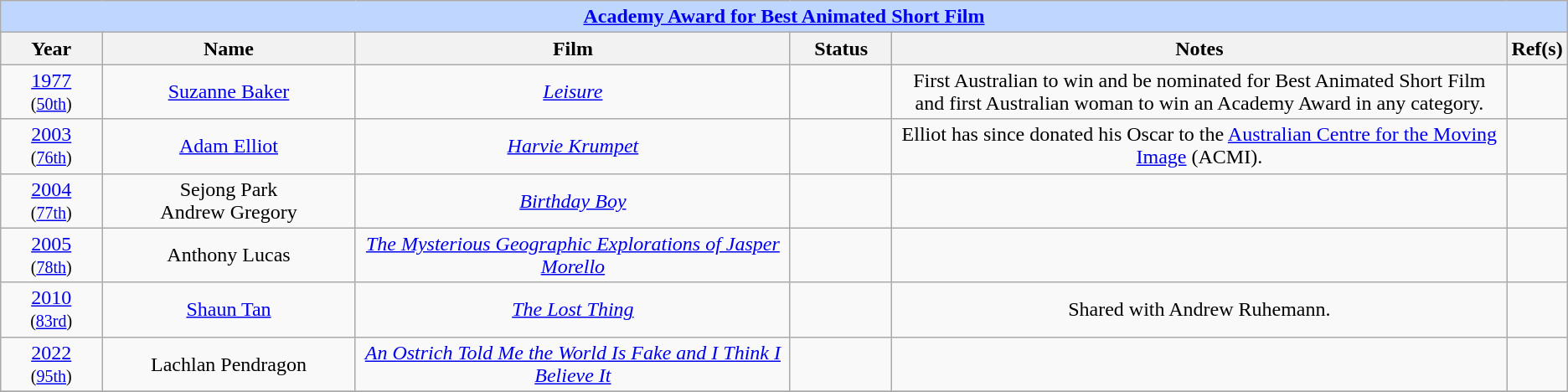<table class="wikitable" style="text-align: center">
<tr style="background:#bfd7ff;">
<td colspan="6" style="text-align:center;"><strong><a href='#'>Academy Award for Best Animated Short Film</a></strong></td>
</tr>
<tr style="background:#ebf5ff;">
<th style="width:75px;">Year</th>
<th style="width:200px;">Name</th>
<th style="width:350px;">Film</th>
<th style="width:75px;">Status</th>
<th style="width:500px;">Notes</th>
<th width="3">Ref(s)</th>
</tr>
<tr>
<td style="text-align: center"><a href='#'>1977</a><br><small>(<a href='#'>50th</a>)</small></td>
<td><a href='#'>Suzanne Baker</a></td>
<td><em><a href='#'>Leisure</a></em></td>
<td></td>
<td>First Australian to win and be nominated for Best Animated Short Film and first Australian woman to win an Academy Award in any category.</td>
<td style="text-align: center"></td>
</tr>
<tr>
<td style="text-align: center"><a href='#'>2003</a><br><small>(<a href='#'>76th</a>)</small></td>
<td><a href='#'>Adam Elliot</a></td>
<td><em><a href='#'>Harvie Krumpet</a></em></td>
<td></td>
<td>Elliot has since donated his Oscar to the <a href='#'>Australian Centre for the Moving Image</a> (ACMI).</td>
<td style="text-align: center"></td>
</tr>
<tr>
<td style="text-align: center"><a href='#'>2004</a><br><small>(<a href='#'>77th</a>)</small></td>
<td>Sejong Park<br> Andrew Gregory</td>
<td><em><a href='#'>Birthday Boy</a></em></td>
<td></td>
<td></td>
<td style="text-align: center"></td>
</tr>
<tr>
<td style="text-align: center"><a href='#'>2005</a><br><small>(<a href='#'>78th</a>)</small></td>
<td>Anthony Lucas</td>
<td><em><a href='#'>The Mysterious Geographic Explorations of Jasper Morello</a></em></td>
<td></td>
<td></td>
<td style="text-align: center"></td>
</tr>
<tr>
<td style="text-align: center"><a href='#'>2010</a><br><small>(<a href='#'>83rd</a>)</small></td>
<td><a href='#'>Shaun Tan</a></td>
<td><em><a href='#'>The Lost Thing</a></em></td>
<td></td>
<td>Shared with Andrew Ruhemann.</td>
<td style="text-align: center"></td>
</tr>
<tr>
<td style="text-align: center"><a href='#'>2022</a><br><small>(<a href='#'>95th</a>)</small></td>
<td>Lachlan Pendragon</td>
<td><em><a href='#'>An Ostrich Told Me the World Is Fake and I Think I Believe It </a></em></td>
<td></td>
<td></td>
<td style="text-align: center"></td>
</tr>
<tr>
</tr>
</table>
